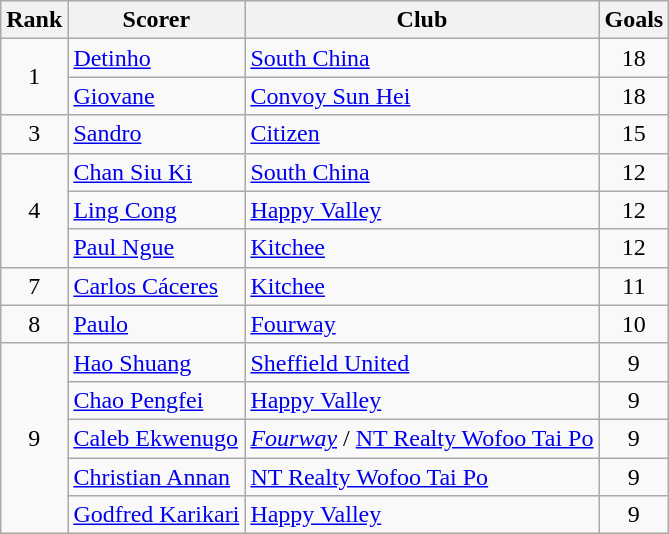<table class="wikitable">
<tr>
<th>Rank</th>
<th>Scorer</th>
<th>Club</th>
<th>Goals</th>
</tr>
<tr>
<td rowspan=2 align=center>1</td>
<td><a href='#'>Detinho</a></td>
<td><a href='#'>South China</a></td>
<td align=center>18</td>
</tr>
<tr>
<td><a href='#'>Giovane</a></td>
<td><a href='#'>Convoy Sun Hei</a></td>
<td align=center>18</td>
</tr>
<tr>
<td align=center>3</td>
<td><a href='#'>Sandro</a></td>
<td><a href='#'>Citizen</a></td>
<td align=center>15</td>
</tr>
<tr>
<td rowspan=3 align=center>4</td>
<td><a href='#'>Chan Siu Ki</a></td>
<td><a href='#'>South China</a></td>
<td align=center>12</td>
</tr>
<tr>
<td><a href='#'>Ling Cong</a></td>
<td><a href='#'>Happy Valley</a></td>
<td align=center>12</td>
</tr>
<tr>
<td><a href='#'>Paul Ngue</a></td>
<td><a href='#'>Kitchee</a></td>
<td align=center>12</td>
</tr>
<tr>
<td align=center>7</td>
<td><a href='#'>Carlos Cáceres</a></td>
<td><a href='#'>Kitchee</a></td>
<td align=center>11</td>
</tr>
<tr>
<td align=center>8</td>
<td><a href='#'>Paulo</a></td>
<td><a href='#'>Fourway</a></td>
<td align=center>10</td>
</tr>
<tr>
<td rowspan=5 align=center>9</td>
<td><a href='#'>Hao Shuang</a></td>
<td><a href='#'>Sheffield United</a></td>
<td align=center>9</td>
</tr>
<tr>
<td><a href='#'>Chao Pengfei</a></td>
<td><a href='#'>Happy Valley</a></td>
<td align=center>9</td>
</tr>
<tr>
<td><a href='#'>Caleb Ekwenugo</a></td>
<td><em><a href='#'>Fourway</a></em> / <a href='#'>NT Realty Wofoo Tai Po</a></td>
<td align=center>9</td>
</tr>
<tr>
<td><a href='#'>Christian Annan</a></td>
<td><a href='#'>NT Realty Wofoo Tai Po</a></td>
<td align=center>9</td>
</tr>
<tr>
<td><a href='#'>Godfred Karikari</a></td>
<td><a href='#'>Happy Valley</a></td>
<td align=center>9</td>
</tr>
</table>
